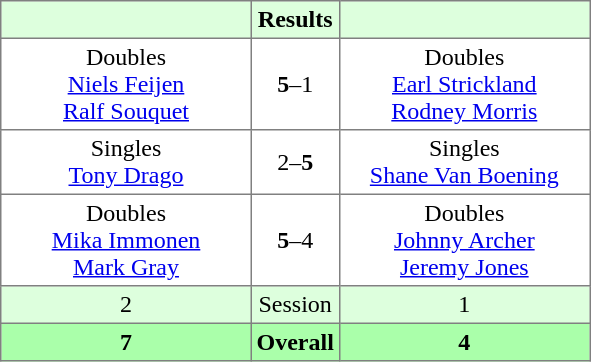<table border="1" cellpadding="3" style="border-collapse: collapse;">
<tr bgcolor="#ddffdd">
<th width="160"></th>
<th>Results</th>
<th width="160"></th>
</tr>
<tr>
<td align="center">Doubles<br><a href='#'>Niels Feijen</a><br><a href='#'>Ralf Souquet</a></td>
<td align="center"><strong>5</strong>–1</td>
<td align="center">Doubles<br><a href='#'>Earl Strickland</a><br><a href='#'>Rodney Morris</a></td>
</tr>
<tr>
<td align="center">Singles<br><a href='#'>Tony Drago</a></td>
<td align="center">2–<strong>5</strong></td>
<td align="center">Singles<br><a href='#'>Shane Van Boening</a></td>
</tr>
<tr>
<td align="center">Doubles<br><a href='#'>Mika Immonen</a><br><a href='#'>Mark Gray</a></td>
<td align="center"><strong>5</strong>–4</td>
<td align="center">Doubles<br><a href='#'>Johnny Archer</a><br><a href='#'>Jeremy Jones</a></td>
</tr>
<tr bgcolor="#ddffdd">
<td align="center">2</td>
<td align="center">Session</td>
<td align="center">1</td>
</tr>
<tr bgcolor="#aaffaa">
<th align="center">7</th>
<th align="center">Overall</th>
<th align="center">4</th>
</tr>
</table>
